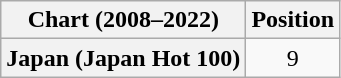<table class="wikitable plainrowheaders" style="text-align:center">
<tr>
<th scope="col">Chart (2008–2022)</th>
<th scope="col">Position</th>
</tr>
<tr>
<th scope="row">Japan (Japan Hot 100)</th>
<td>9</td>
</tr>
</table>
